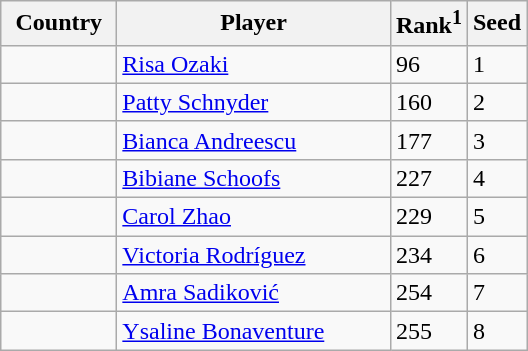<table class="sortable wikitable">
<tr>
<th style="width:70px;">Country</th>
<th style="width:175px;">Player</th>
<th>Rank<sup>1</sup></th>
<th>Seed</th>
</tr>
<tr>
<td></td>
<td><a href='#'>Risa Ozaki</a></td>
<td>96</td>
<td>1</td>
</tr>
<tr>
<td></td>
<td><a href='#'>Patty Schnyder</a></td>
<td>160</td>
<td>2</td>
</tr>
<tr>
<td></td>
<td><a href='#'>Bianca Andreescu</a></td>
<td>177</td>
<td>3</td>
</tr>
<tr>
<td></td>
<td><a href='#'>Bibiane Schoofs</a></td>
<td>227</td>
<td>4</td>
</tr>
<tr>
<td></td>
<td><a href='#'>Carol Zhao</a></td>
<td>229</td>
<td>5</td>
</tr>
<tr>
<td></td>
<td><a href='#'>Victoria Rodríguez</a></td>
<td>234</td>
<td>6</td>
</tr>
<tr>
<td></td>
<td><a href='#'>Amra Sadiković</a></td>
<td>254</td>
<td>7</td>
</tr>
<tr>
<td></td>
<td><a href='#'>Ysaline Bonaventure</a></td>
<td>255</td>
<td>8</td>
</tr>
</table>
